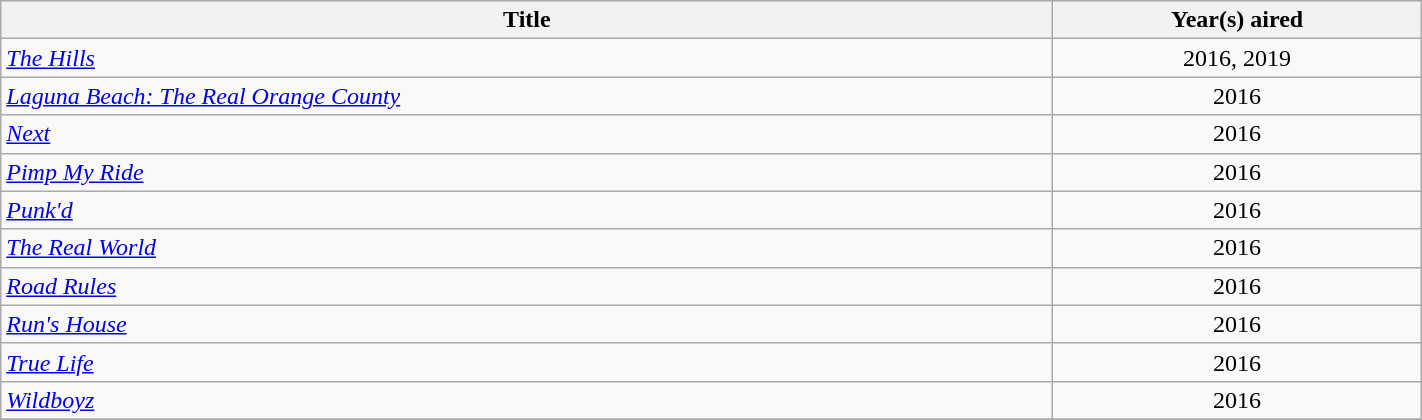<table class="wikitable plainrowheaders sortable" style="width:75%;text-align:center;">
<tr>
<th scope="col" style="width:40%;">Title</th>
<th scope="col" style="width:14%;">Year(s) aired</th>
</tr>
<tr>
<td scope="row" style="text-align:left;"><em><a href='#'>The Hills</a></em></td>
<td>2016, 2019</td>
</tr>
<tr>
<td scope="row" style="text-align:left;"><em><a href='#'>Laguna Beach: The Real Orange County</a></em></td>
<td>2016</td>
</tr>
<tr>
<td scope="row" style="text-align:left;"><em><a href='#'>Next</a></em></td>
<td>2016</td>
</tr>
<tr>
<td scope="row" style="text-align:left;"><em><a href='#'>Pimp My Ride</a></em></td>
<td>2016</td>
</tr>
<tr>
<td scope="row" style="text-align:left;"><em><a href='#'>Punk'd</a></em></td>
<td>2016</td>
</tr>
<tr>
<td scope="row" style="text-align:left;"><em><a href='#'>The Real World</a></em></td>
<td>2016</td>
</tr>
<tr>
<td scope="row" style="text-align:left;"><em><a href='#'>Road Rules</a></em></td>
<td>2016</td>
</tr>
<tr>
<td scope="row" style="text-align:left;"><em><a href='#'>Run's House</a></em></td>
<td>2016</td>
</tr>
<tr>
<td scope="row" style="text-align:left;"><em><a href='#'>True Life</a></em></td>
<td>2016</td>
</tr>
<tr>
<td scope="row" style="text-align:left;"><em><a href='#'>Wildboyz</a></em></td>
<td>2016</td>
</tr>
<tr>
</tr>
</table>
